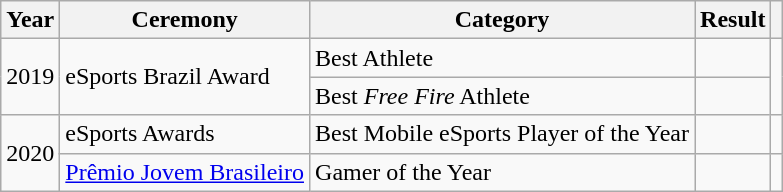<table class="wikitable">
<tr>
<th>Year</th>
<th>Ceremony</th>
<th>Category</th>
<th>Result</th>
<th></th>
</tr>
<tr>
<td rowspan="2">2019</td>
<td rowspan="2">eSports Brazil Award</td>
<td>Best Athlete</td>
<td></td>
<td rowspan="2"></td>
</tr>
<tr>
<td>Best <em>Free Fire</em> Athlete</td>
<td></td>
</tr>
<tr>
<td rowspan="2">2020</td>
<td>eSports Awards</td>
<td>Best Mobile eSports Player of the Year</td>
<td></td>
<td></td>
</tr>
<tr>
<td><a href='#'>Prêmio Jovem Brasileiro</a></td>
<td>Gamer of the Year</td>
<td></td>
<td></td>
</tr>
</table>
